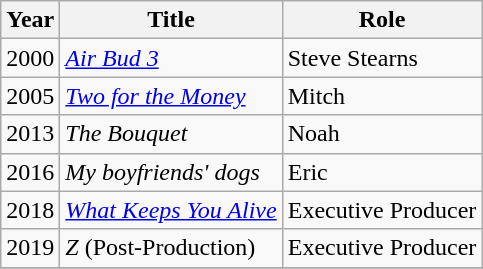<table class="wikitable sortable">
<tr>
<th>Year</th>
<th>Title</th>
<th>Role</th>
</tr>
<tr>
<td>2000</td>
<td><em><a href='#'>Air Bud 3</a></em></td>
<td>Steve Stearns</td>
</tr>
<tr>
<td>2005</td>
<td><em><a href='#'>Two for the Money</a></em></td>
<td>Mitch</td>
</tr>
<tr>
<td>2013</td>
<td><em>The Bouquet</em></td>
<td>Noah</td>
</tr>
<tr>
<td>2016</td>
<td><em>My boyfriends' dogs</em></td>
<td>Eric</td>
</tr>
<tr>
<td>2018</td>
<td><em><a href='#'>What Keeps You Alive</a></em></td>
<td>Executive Producer</td>
</tr>
<tr>
<td>2019</td>
<td><em>Z</em> (Post-Production)</td>
<td>Executive Producer</td>
</tr>
<tr>
</tr>
</table>
